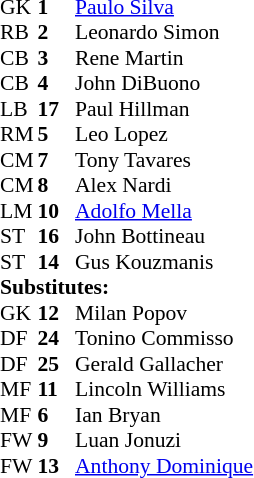<table style="font-size: 90%" cellspacing="0" cellpadding="0">
<tr>
<th width="25"></th>
<th width="25"></th>
</tr>
<tr>
<td>GK</td>
<td><strong>1</strong></td>
<td> <a href='#'>Paulo Silva</a></td>
<td></td>
<td></td>
</tr>
<tr>
<td>RB</td>
<td><strong>2</strong></td>
<td>Leonardo Simon</td>
</tr>
<tr>
<td>CB</td>
<td><strong>3</strong></td>
<td>Rene Martin</td>
</tr>
<tr>
<td>CB</td>
<td><strong>4</strong></td>
<td>John DiBuono</td>
<td></td>
<td></td>
</tr>
<tr>
<td>LB</td>
<td><strong>17</strong></td>
<td>Paul Hillman</td>
<td></td>
<td></td>
</tr>
<tr>
<td>RM</td>
<td><strong>5</strong></td>
<td>Leo Lopez</td>
<td></td>
<td></td>
</tr>
<tr>
<td>CM</td>
<td><strong>7</strong></td>
<td>Tony Tavares</td>
<td></td>
<td></td>
</tr>
<tr>
<td>CM</td>
<td><strong>8</strong></td>
<td>Alex Nardi</td>
<td></td>
<td></td>
</tr>
<tr>
<td>LM</td>
<td><strong>10</strong></td>
<td> <a href='#'>Adolfo Mella</a></td>
</tr>
<tr>
<td>ST</td>
<td><strong>16</strong></td>
<td> John Bottineau</td>
<td></td>
<td></td>
</tr>
<tr>
<td>ST</td>
<td><strong>14</strong></td>
<td>Gus Kouzmanis</td>
<td></td>
<td></td>
</tr>
<tr>
<td colspan=3><strong>Substitutes:</strong></td>
</tr>
<tr>
<td>GK</td>
<td><strong>12</strong></td>
<td>Milan Popov</td>
<td></td>
<td></td>
</tr>
<tr>
<td>DF</td>
<td><strong>24</strong></td>
<td> Tonino Commisso</td>
<td></td>
<td></td>
</tr>
<tr>
<td>DF</td>
<td><strong>25</strong></td>
<td>Gerald Gallacher</td>
<td></td>
<td></td>
</tr>
<tr>
<td>MF</td>
<td><strong>11</strong></td>
<td>Lincoln Williams</td>
<td></td>
<td></td>
</tr>
<tr>
<td>MF</td>
<td><strong>6</strong></td>
<td>Ian Bryan</td>
<td></td>
<td></td>
</tr>
<tr>
<td>FW</td>
<td><strong>9</strong></td>
<td>Luan Jonuzi</td>
<td></td>
<td></td>
</tr>
<tr>
<td>FW</td>
<td><strong>13</strong></td>
<td> <a href='#'>Anthony Dominique</a></td>
<td></td>
<td></td>
</tr>
<tr>
</tr>
</table>
